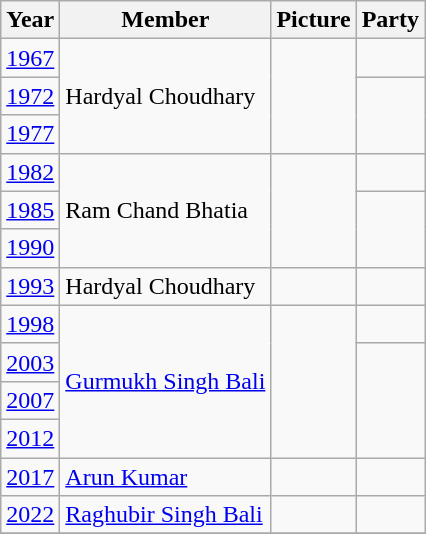<table class="wikitable sortable">
<tr>
<th>Year</th>
<th>Member</th>
<th>Picture</th>
<th colspan="2">Party</th>
</tr>
<tr>
<td><a href='#'>1967</a></td>
<td rowspan=3>Hardyal Choudhary</td>
<td rowspan=3></td>
<td></td>
</tr>
<tr>
<td><a href='#'>1972</a></td>
</tr>
<tr>
<td><a href='#'>1977</a></td>
</tr>
<tr>
<td><a href='#'>1982</a></td>
<td rowspan=3>Ram Chand Bhatia</td>
<td rowspan=3></td>
<td></td>
</tr>
<tr>
<td><a href='#'>1985</a></td>
</tr>
<tr>
<td><a href='#'>1990</a></td>
</tr>
<tr>
<td><a href='#'>1993</a></td>
<td>Hardyal Choudhary</td>
<td></td>
<td></td>
</tr>
<tr>
<td><a href='#'>1998</a></td>
<td rowspan=4><a href='#'>Gurmukh Singh Bali</a></td>
<td rowspan=4></td>
<td></td>
</tr>
<tr>
<td><a href='#'>2003</a></td>
</tr>
<tr>
<td><a href='#'>2007</a></td>
</tr>
<tr>
<td><a href='#'>2012</a></td>
</tr>
<tr>
<td><a href='#'>2017</a></td>
<td><a href='#'>Arun Kumar</a></td>
<td></td>
<td></td>
</tr>
<tr>
<td><a href='#'>2022</a></td>
<td><a href='#'>Raghubir Singh Bali</a></td>
<td></td>
<td></td>
</tr>
<tr>
</tr>
</table>
